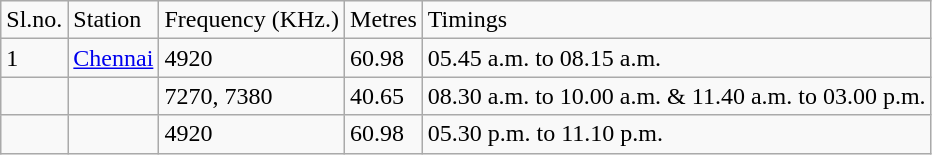<table class="wikitable">
<tr>
<td>Sl.no.</td>
<td>Station</td>
<td>Frequency (KHz.)</td>
<td>Metres</td>
<td>Timings</td>
</tr>
<tr>
<td>1</td>
<td><a href='#'>Chennai</a></td>
<td>4920</td>
<td>60.98</td>
<td>05.45 a.m. to 08.15 a.m.</td>
</tr>
<tr>
<td></td>
<td></td>
<td>7270, 7380</td>
<td>40.65</td>
<td>08.30 a.m. to 10.00 a.m. & 11.40 a.m. to 03.00 p.m.</td>
</tr>
<tr>
<td></td>
<td></td>
<td>4920</td>
<td>60.98</td>
<td>05.30 p.m. to 11.10 p.m.</td>
</tr>
</table>
